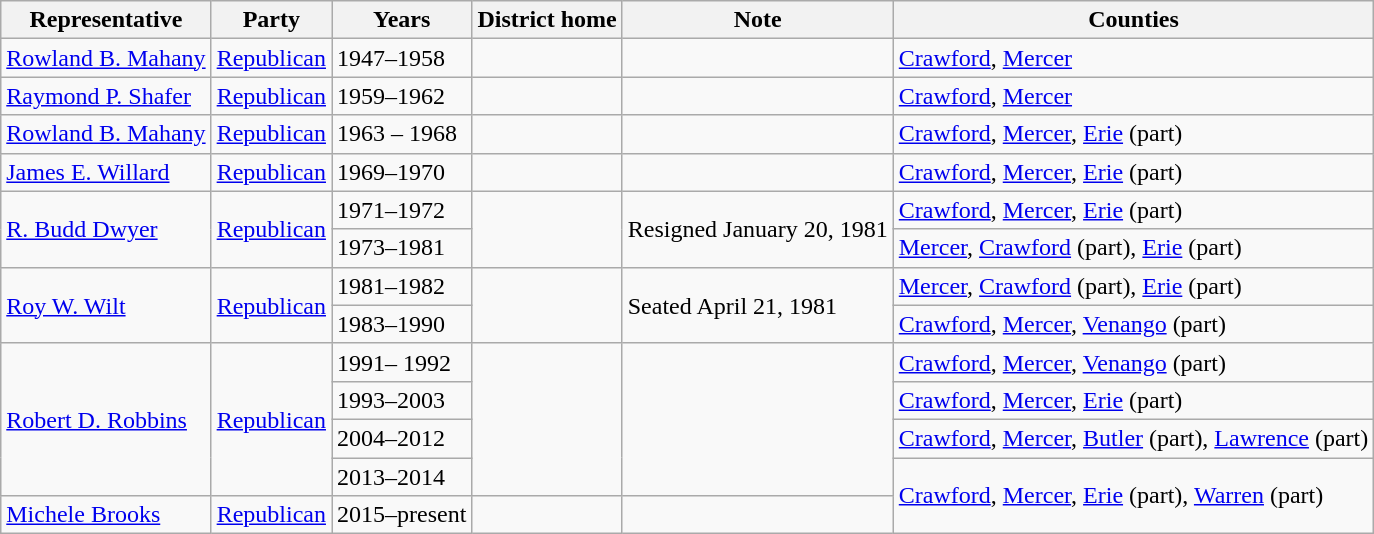<table class=wikitable>
<tr valign=bottom>
<th>Representative</th>
<th>Party</th>
<th>Years</th>
<th>District home</th>
<th>Note</th>
<th>Counties</th>
</tr>
<tr>
<td><a href='#'>Rowland B. Mahany</a></td>
<td><a href='#'>Republican</a></td>
<td>1947–1958</td>
<td></td>
<td></td>
<td><a href='#'>Crawford</a>, <a href='#'>Mercer</a></td>
</tr>
<tr>
<td><a href='#'>Raymond P. Shafer</a></td>
<td><a href='#'>Republican</a></td>
<td>1959–1962</td>
<td></td>
<td></td>
<td><a href='#'>Crawford</a>, <a href='#'>Mercer</a></td>
</tr>
<tr>
<td><a href='#'>Rowland B. Mahany</a></td>
<td><a href='#'>Republican</a></td>
<td>1963 – 1968</td>
<td></td>
<td></td>
<td><a href='#'>Crawford</a>, <a href='#'>Mercer</a>, <a href='#'>Erie</a> (part)</td>
</tr>
<tr>
<td><a href='#'>James E. Willard</a></td>
<td><a href='#'>Republican</a></td>
<td>1969–1970</td>
<td></td>
<td></td>
<td><a href='#'>Crawford</a>, <a href='#'>Mercer</a>, <a href='#'>Erie</a> (part)</td>
</tr>
<tr>
<td rowspan=2><a href='#'>R. Budd Dwyer</a></td>
<td rowspan=2><a href='#'>Republican</a></td>
<td>1971–1972</td>
<td rowspan=2> </td>
<td rowspan=2>Resigned January 20, 1981</td>
<td><a href='#'>Crawford</a>, <a href='#'>Mercer</a>, <a href='#'>Erie</a> (part)</td>
</tr>
<tr>
<td>1973–1981</td>
<td><a href='#'>Mercer</a>, <a href='#'>Crawford</a> (part), <a href='#'>Erie</a> (part)</td>
</tr>
<tr>
<td rowspan=2><a href='#'>Roy W. Wilt</a></td>
<td rowspan=2><a href='#'>Republican</a></td>
<td>1981–1982</td>
<td rowspan=2> </td>
<td rowspan=2>Seated April 21, 1981</td>
<td><a href='#'>Mercer</a>, <a href='#'>Crawford</a> (part), <a href='#'>Erie</a> (part)</td>
</tr>
<tr>
<td>1983–1990</td>
<td><a href='#'>Crawford</a>, <a href='#'>Mercer</a>, <a href='#'>Venango</a> (part)</td>
</tr>
<tr>
<td rowspan=4><a href='#'>Robert D. Robbins</a></td>
<td rowspan=4><a href='#'>Republican</a></td>
<td>1991– 1992</td>
<td rowspan=4> </td>
<td rowspan=4> </td>
<td><a href='#'>Crawford</a>, <a href='#'>Mercer</a>, <a href='#'>Venango</a> (part)</td>
</tr>
<tr>
<td>1993–2003</td>
<td><a href='#'>Crawford</a>, <a href='#'>Mercer</a>, <a href='#'>Erie</a> (part)</td>
</tr>
<tr>
<td>2004–2012</td>
<td><a href='#'>Crawford</a>, <a href='#'>Mercer</a>, <a href='#'>Butler</a> (part), <a href='#'>Lawrence</a> (part)</td>
</tr>
<tr>
<td>2013–2014</td>
<td rowspan=2><a href='#'>Crawford</a>, <a href='#'>Mercer</a>, <a href='#'>Erie</a> (part), <a href='#'>Warren</a> (part)</td>
</tr>
<tr>
<td><a href='#'>Michele Brooks</a></td>
<td><a href='#'>Republican</a></td>
<td>2015–present</td>
<td></td>
<td></td>
</tr>
</table>
